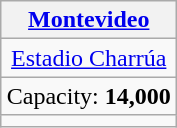<table class="wikitable" style="text-align:center; margin:auto;" align=right>
<tr>
<th><a href='#'>Montevideo</a></th>
</tr>
<tr>
<td><a href='#'>Estadio Charrúa</a></td>
</tr>
<tr>
<td>Capacity: <strong>14,000</strong></td>
</tr>
<tr>
<td></td>
</tr>
</table>
